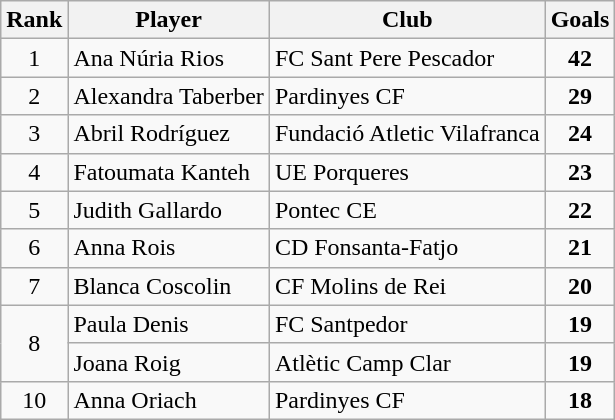<table class="wikitable" style="text-align:center">
<tr>
<th>Rank</th>
<th>Player</th>
<th>Club</th>
<th>Goals</th>
</tr>
<tr>
<td>1</td>
<td align="left">Ana Núria Rios</td>
<td align="left">FC Sant Pere Pescador</td>
<td><strong>42</strong></td>
</tr>
<tr>
<td>2</td>
<td align="left">Alexandra Taberber</td>
<td align="left">Pardinyes CF</td>
<td><strong>29</strong></td>
</tr>
<tr>
<td>3</td>
<td align="left">Abril Rodríguez</td>
<td align="left">Fundació Atletic Vilafranca</td>
<td><strong>24</strong></td>
</tr>
<tr>
<td>4</td>
<td align="left">Fatoumata Kanteh</td>
<td align="left">UE Porqueres</td>
<td><strong>23</strong></td>
</tr>
<tr>
<td>5</td>
<td align="left">Judith Gallardo</td>
<td align="left">Pontec CE</td>
<td><strong>22</strong></td>
</tr>
<tr>
<td>6</td>
<td align="left">Anna Rois</td>
<td align="left">CD Fonsanta-Fatjo</td>
<td><strong>21</strong></td>
</tr>
<tr>
<td>7</td>
<td align="left">Blanca Coscolin</td>
<td align="left">CF Molins de Rei</td>
<td><strong>20</strong></td>
</tr>
<tr>
<td rowspan="2">8</td>
<td align="left">Paula Denis</td>
<td align="left">FC Santpedor</td>
<td><strong>19</strong></td>
</tr>
<tr>
<td align="left">Joana Roig</td>
<td align="left">Atlètic Camp Clar</td>
<td><strong>19</strong></td>
</tr>
<tr>
<td>10</td>
<td align="left">Anna Oriach</td>
<td align="left">Pardinyes CF</td>
<td><strong>18</strong></td>
</tr>
</table>
